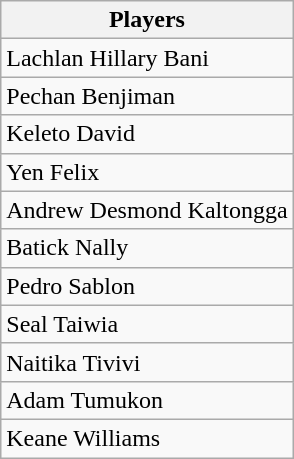<table class="wikitable">
<tr>
<th>Players</th>
</tr>
<tr>
<td>Lachlan Hillary Bani</td>
</tr>
<tr>
<td>Pechan Benjiman</td>
</tr>
<tr>
<td>Keleto David</td>
</tr>
<tr>
<td>Yen Felix</td>
</tr>
<tr>
<td>Andrew Desmond Kaltongga</td>
</tr>
<tr>
<td>Batick Nally</td>
</tr>
<tr>
<td>Pedro Sablon</td>
</tr>
<tr>
<td>Seal Taiwia</td>
</tr>
<tr>
<td>Naitika Tivivi</td>
</tr>
<tr>
<td>Adam Tumukon</td>
</tr>
<tr>
<td>Keane Williams</td>
</tr>
</table>
